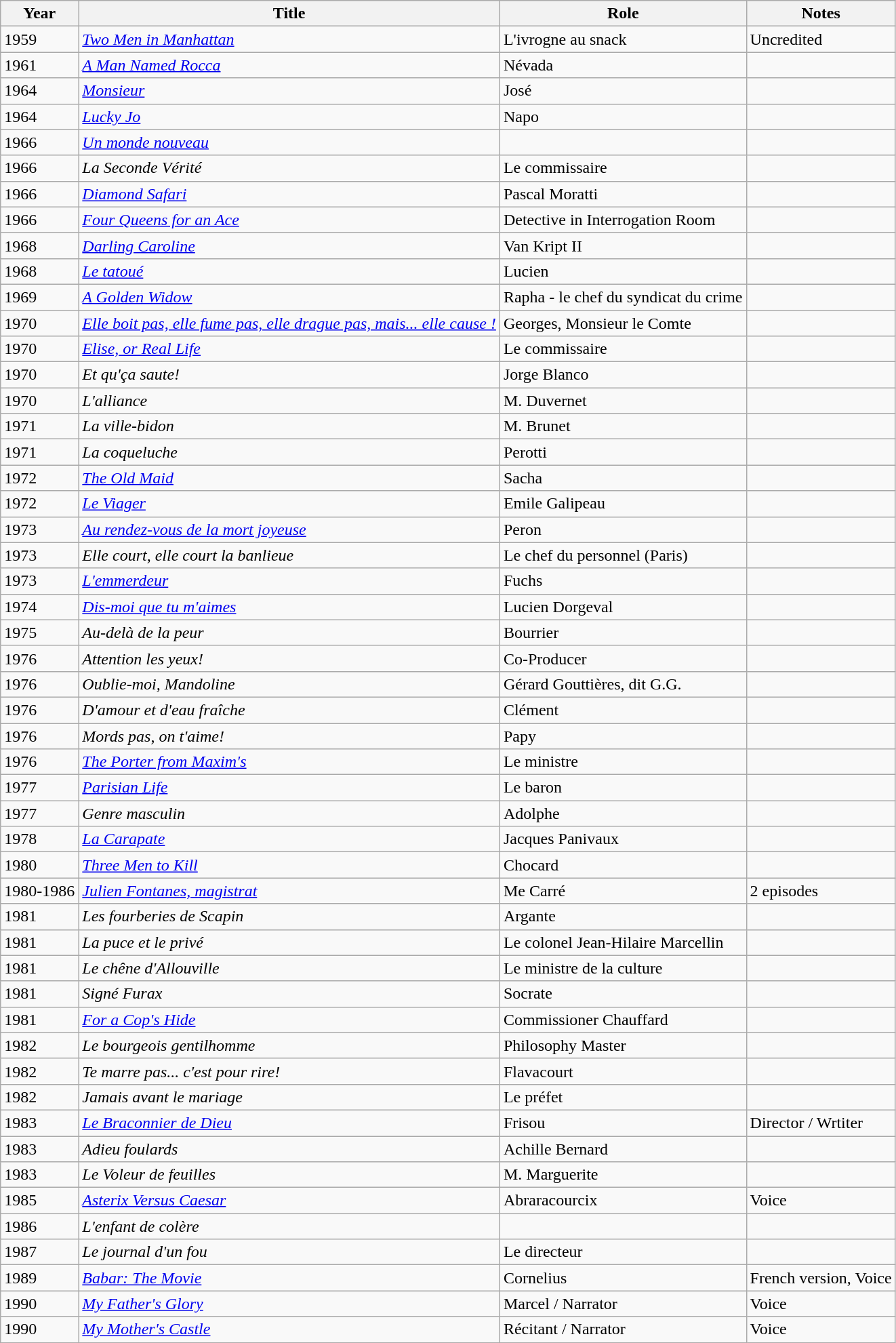<table class="wikitable">
<tr>
<th>Year</th>
<th>Title</th>
<th>Role</th>
<th>Notes</th>
</tr>
<tr>
<td>1959</td>
<td><em><a href='#'>Two Men in Manhattan</a></em></td>
<td>L'ivrogne au snack</td>
<td>Uncredited</td>
</tr>
<tr>
<td>1961</td>
<td><em><a href='#'>A Man Named Rocca</a></em></td>
<td>Névada</td>
<td></td>
</tr>
<tr>
<td>1964</td>
<td><em><a href='#'>Monsieur</a></em></td>
<td>José</td>
<td></td>
</tr>
<tr>
<td>1964</td>
<td><em><a href='#'>Lucky Jo</a></em></td>
<td>Napo</td>
<td></td>
</tr>
<tr>
<td>1966</td>
<td><em><a href='#'>Un monde nouveau</a></em></td>
<td></td>
<td></td>
</tr>
<tr>
<td>1966</td>
<td><em>La Seconde Vérité</em></td>
<td>Le commissaire</td>
<td></td>
</tr>
<tr>
<td>1966</td>
<td><em><a href='#'>Diamond Safari</a></em></td>
<td>Pascal Moratti</td>
<td></td>
</tr>
<tr>
<td>1966</td>
<td><em><a href='#'>Four Queens for an Ace</a></em></td>
<td>Detective in Interrogation Room</td>
<td></td>
</tr>
<tr>
<td>1968</td>
<td><em><a href='#'>Darling Caroline</a></em></td>
<td>Van Kript II</td>
<td></td>
</tr>
<tr>
<td>1968</td>
<td><em><a href='#'>Le tatoué</a></em></td>
<td>Lucien</td>
<td></td>
</tr>
<tr>
<td>1969</td>
<td><em><a href='#'>A Golden Widow</a></em></td>
<td>Rapha - le chef du syndicat du crime</td>
<td></td>
</tr>
<tr>
<td>1970</td>
<td><em><a href='#'>Elle boit pas, elle fume pas, elle drague pas, mais... elle cause !</a></em></td>
<td>Georges, Monsieur le Comte</td>
<td></td>
</tr>
<tr>
<td>1970</td>
<td><em><a href='#'>Elise, or Real Life</a></em></td>
<td>Le commissaire</td>
<td></td>
</tr>
<tr>
<td>1970</td>
<td><em>Et qu'ça saute!</em></td>
<td>Jorge Blanco</td>
<td></td>
</tr>
<tr>
<td>1970</td>
<td><em>L'alliance</em></td>
<td>M. Duvernet</td>
<td></td>
</tr>
<tr>
<td>1971</td>
<td><em>La ville-bidon</em></td>
<td>M. Brunet</td>
<td></td>
</tr>
<tr>
<td>1971</td>
<td><em>La coqueluche</em></td>
<td>Perotti</td>
<td></td>
</tr>
<tr>
<td>1972</td>
<td><em><a href='#'>The Old Maid</a></em></td>
<td>Sacha</td>
<td></td>
</tr>
<tr>
<td>1972</td>
<td><em><a href='#'>Le Viager</a></em></td>
<td>Emile Galipeau</td>
<td></td>
</tr>
<tr>
<td>1973</td>
<td><em><a href='#'>Au rendez-vous de la mort joyeuse</a></em></td>
<td>Peron</td>
<td></td>
</tr>
<tr>
<td>1973</td>
<td><em>Elle court, elle court la banlieue</em></td>
<td>Le chef du personnel (Paris)</td>
<td></td>
</tr>
<tr>
<td>1973</td>
<td><em><a href='#'>L'emmerdeur</a></em></td>
<td>Fuchs</td>
<td></td>
</tr>
<tr>
<td>1974</td>
<td><em><a href='#'>Dis-moi que tu m'aimes</a></em></td>
<td>Lucien Dorgeval</td>
<td></td>
</tr>
<tr>
<td>1975</td>
<td><em>Au-delà de la peur</em></td>
<td>Bourrier</td>
<td></td>
</tr>
<tr>
<td>1976</td>
<td><em>Attention les yeux!</em></td>
<td>Co-Producer</td>
<td></td>
</tr>
<tr>
<td>1976</td>
<td><em>Oublie-moi, Mandoline</em></td>
<td>Gérard Gouttières, dit G.G.</td>
<td></td>
</tr>
<tr>
<td>1976</td>
<td><em>D'amour et d'eau fraîche</em></td>
<td>Clément</td>
<td></td>
</tr>
<tr>
<td>1976</td>
<td><em>Mords pas, on t'aime!</em></td>
<td>Papy</td>
<td></td>
</tr>
<tr>
<td>1976</td>
<td><em><a href='#'>The Porter from Maxim's</a></em></td>
<td>Le ministre</td>
<td></td>
</tr>
<tr>
<td>1977</td>
<td><em><a href='#'>Parisian Life</a></em></td>
<td>Le baron</td>
<td></td>
</tr>
<tr>
<td>1977</td>
<td><em>Genre masculin</em></td>
<td>Adolphe</td>
<td></td>
</tr>
<tr>
<td>1978</td>
<td><em><a href='#'>La Carapate</a></em></td>
<td>Jacques Panivaux</td>
<td></td>
</tr>
<tr>
<td>1980</td>
<td><em><a href='#'>Three Men to Kill</a></em></td>
<td>Chocard</td>
<td></td>
</tr>
<tr>
<td>1980-1986</td>
<td><em><a href='#'>Julien Fontanes, magistrat</a></em></td>
<td>Me Carré</td>
<td>2 episodes</td>
</tr>
<tr>
<td>1981</td>
<td><em>Les fourberies de Scapin</em></td>
<td>Argante</td>
<td></td>
</tr>
<tr>
<td>1981</td>
<td><em>La puce et le privé</em></td>
<td>Le colonel Jean-Hilaire Marcellin</td>
<td></td>
</tr>
<tr>
<td>1981</td>
<td><em>Le chêne d'Allouville</em></td>
<td>Le ministre de la culture</td>
<td></td>
</tr>
<tr>
<td>1981</td>
<td><em>Signé Furax</em></td>
<td>Socrate</td>
<td></td>
</tr>
<tr>
<td>1981</td>
<td><em><a href='#'>For a Cop's Hide</a></em></td>
<td>Commissioner Chauffard</td>
<td></td>
</tr>
<tr>
<td>1982</td>
<td><em>Le bourgeois gentilhomme</em></td>
<td>Philosophy Master</td>
<td></td>
</tr>
<tr>
<td>1982</td>
<td><em>Te marre pas... c'est pour rire!</em></td>
<td>Flavacourt</td>
<td></td>
</tr>
<tr>
<td>1982</td>
<td><em>Jamais avant le mariage</em></td>
<td>Le préfet</td>
<td></td>
</tr>
<tr>
<td>1983</td>
<td><em><a href='#'>Le Braconnier de Dieu</a></em></td>
<td>Frisou</td>
<td>Director / Wrtiter</td>
</tr>
<tr>
<td>1983</td>
<td><em>Adieu foulards</em></td>
<td>Achille Bernard</td>
<td></td>
</tr>
<tr>
<td>1983</td>
<td><em>Le Voleur de feuilles</em></td>
<td>M. Marguerite</td>
<td></td>
</tr>
<tr>
<td>1985</td>
<td><em><a href='#'>Asterix Versus Caesar</a></em></td>
<td>Abraracourcix</td>
<td>Voice</td>
</tr>
<tr>
<td>1986</td>
<td><em>L'enfant de colère</em></td>
<td></td>
<td></td>
</tr>
<tr>
<td>1987</td>
<td><em>Le journal d'un fou</em></td>
<td>Le directeur</td>
<td></td>
</tr>
<tr>
<td>1989</td>
<td><em><a href='#'>Babar: The Movie</a></em></td>
<td>Cornelius</td>
<td>French version, Voice</td>
</tr>
<tr>
<td>1990</td>
<td><em><a href='#'>My Father's Glory</a></em></td>
<td>Marcel / Narrator</td>
<td>Voice</td>
</tr>
<tr>
<td>1990</td>
<td><em><a href='#'>My Mother's Castle</a></em></td>
<td>Récitant / Narrator</td>
<td>Voice</td>
</tr>
</table>
